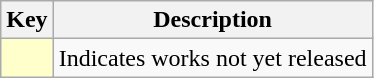<table class="wikitable">
<tr>
<th scope="col">Key</th>
<th scope="col">Description</th>
</tr>
<tr>
<td style="background:#FFFFCC;"></td>
<td>Indicates works not yet released</td>
</tr>
</table>
